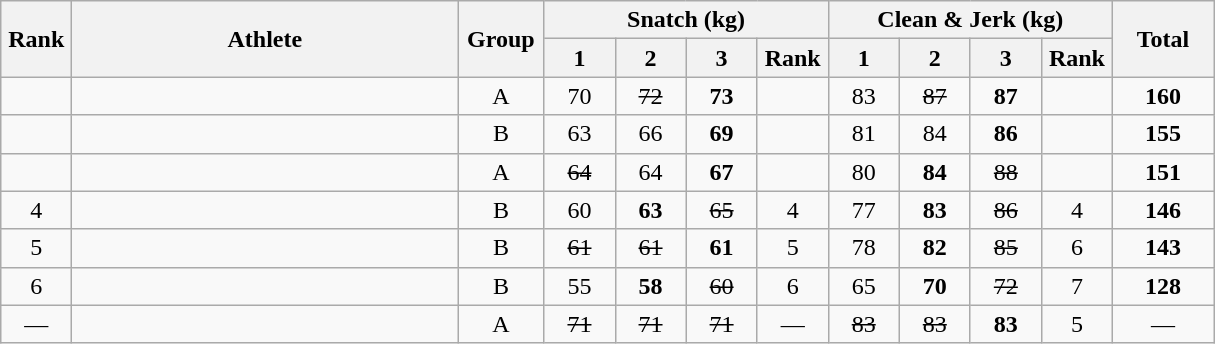<table class = "wikitable" style="text-align:center;">
<tr>
<th rowspan=2 width=40>Rank</th>
<th rowspan=2 width=250>Athlete</th>
<th rowspan=2 width=50>Group</th>
<th colspan=4>Snatch (kg)</th>
<th colspan=4>Clean & Jerk (kg)</th>
<th rowspan=2 width=60>Total</th>
</tr>
<tr>
<th width=40>1</th>
<th width=40>2</th>
<th width=40>3</th>
<th width=40>Rank</th>
<th width=40>1</th>
<th width=40>2</th>
<th width=40>3</th>
<th width=40>Rank</th>
</tr>
<tr>
<td></td>
<td align=left></td>
<td>A</td>
<td>70</td>
<td><s>72</s></td>
<td><strong>73</strong></td>
<td></td>
<td>83</td>
<td><s>87</s></td>
<td><strong>87</strong></td>
<td></td>
<td><strong>160</strong></td>
</tr>
<tr>
<td></td>
<td align=left></td>
<td>B</td>
<td>63</td>
<td>66</td>
<td><strong>69</strong></td>
<td></td>
<td>81</td>
<td>84</td>
<td><strong>86</strong></td>
<td></td>
<td><strong>155</strong></td>
</tr>
<tr>
<td></td>
<td align=left></td>
<td>A</td>
<td><s>64</s></td>
<td>64</td>
<td><strong>67</strong></td>
<td></td>
<td>80</td>
<td><strong>84</strong></td>
<td><s>88</s></td>
<td></td>
<td><strong>151</strong></td>
</tr>
<tr>
<td>4</td>
<td align=left></td>
<td>B</td>
<td>60</td>
<td><strong>63</strong></td>
<td><s>65</s></td>
<td>4</td>
<td>77</td>
<td><strong>83</strong></td>
<td><s>86</s></td>
<td>4</td>
<td><strong>146</strong></td>
</tr>
<tr>
<td>5</td>
<td align=left></td>
<td>B</td>
<td><s>61</s></td>
<td><s>61</s></td>
<td><strong>61</strong></td>
<td>5</td>
<td>78</td>
<td><strong>82</strong></td>
<td><s>85</s></td>
<td>6</td>
<td><strong>143</strong></td>
</tr>
<tr>
<td>6</td>
<td align=left></td>
<td>B</td>
<td>55</td>
<td><strong>58</strong></td>
<td><s>60</s></td>
<td>6</td>
<td>65</td>
<td><strong>70</strong></td>
<td><s>72</s></td>
<td>7</td>
<td><strong>128</strong></td>
</tr>
<tr>
<td>—</td>
<td align=left></td>
<td>A</td>
<td><s>71</s></td>
<td><s>71</s></td>
<td><s>71</s></td>
<td>—</td>
<td><s>83</s></td>
<td><s>83</s></td>
<td><strong>83</strong></td>
<td>5</td>
<td>—</td>
</tr>
</table>
